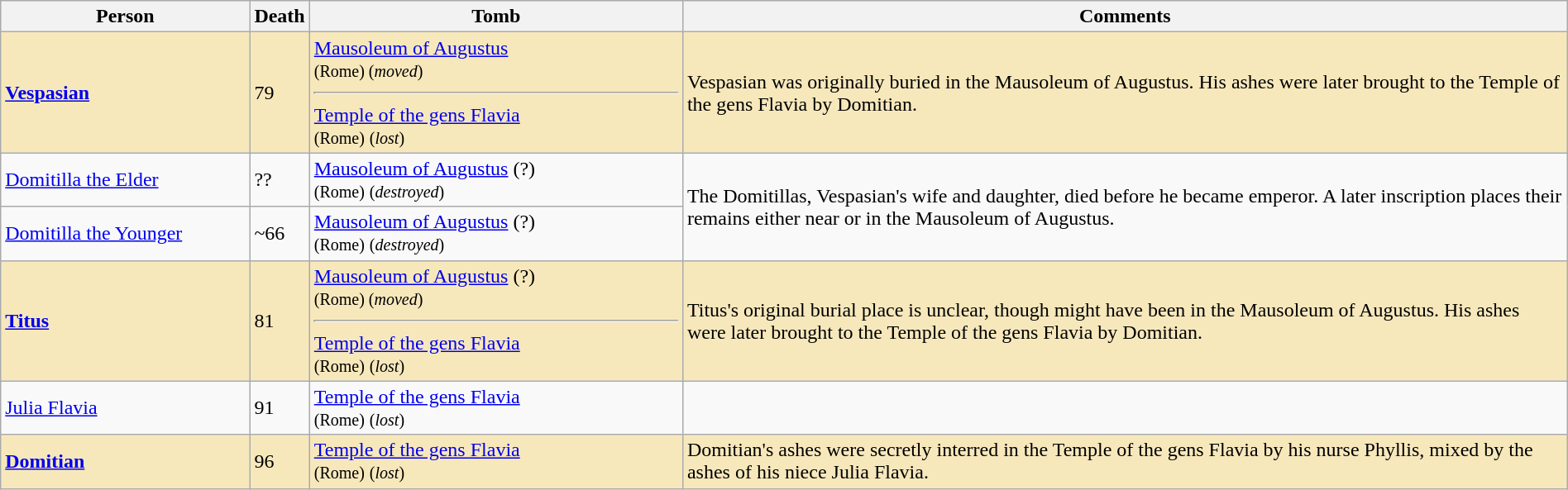<table class="wikitable plainrowheaders" style="width:100%;">
<tr>
<th scope="col" width="16%">Person</th>
<th scope="col" width="3%">Death</th>
<th scope="col" width="24%">Tomb</th>
<th scope="col" width="57%">Comments</th>
</tr>
<tr style="background:#f7e8bc;">
<td><strong><a href='#'>Vespasian</a></strong></td>
<td>79</td>
<td><a href='#'>Mausoleum of Augustus</a><em></em><br><small>(Rome) (<em>moved</em>)</small><hr><a href='#'>Temple of the gens Flavia</a><em></em><br><small>(Rome)</small> <small>(<em>lost</em>)</small></td>
<td>Vespasian was originally buried in the Mausoleum of Augustus.<em></em> His ashes were later brought to the Temple of the gens Flavia by Domitian.</td>
</tr>
<tr>
<td><a href='#'>Domitilla the Elder</a></td>
<td>??</td>
<td><a href='#'>Mausoleum of Augustus</a> (?)<br><small>(Rome)</small> <small>(<em>destroyed</em>)</small></td>
<td rowspan=2>The Domitillas, Vespasian's wife and daughter, died before he became emperor. A later inscription places their remains either near or in the Mausoleum of Augustus.</td>
</tr>
<tr>
<td><a href='#'>Domitilla the Younger</a></td>
<td>~66</td>
<td><a href='#'>Mausoleum of Augustus</a> (?)<br><small>(Rome)</small> <small>(<em>destroyed</em>)</small></td>
</tr>
<tr style="background:#f7e8bc;">
<td><strong><a href='#'>Titus</a></strong></td>
<td>81</td>
<td><a href='#'>Mausoleum of Augustus</a> (?)<em></em><br><small>(Rome) (<em>moved</em>)</small><hr><a href='#'>Temple of the gens Flavia</a><em></em><br><small>(Rome)</small> <small>(<em>lost</em>)</small></td>
<td>Titus's original burial place is unclear, though might have been in the Mausoleum of Augustus.<em></em> His ashes were later brought to the Temple of the gens Flavia by Domitian.</td>
</tr>
<tr>
<td><a href='#'>Julia Flavia</a></td>
<td>91</td>
<td><a href='#'>Temple of the gens Flavia</a><em></em><br><small>(Rome)</small> <small>(<em>lost</em>)</small></td>
<td></td>
</tr>
<tr style="background:#f7e8bc;">
<td><strong><a href='#'>Domitian</a></strong></td>
<td>96</td>
<td><a href='#'>Temple of the gens Flavia</a><em></em><br><small>(Rome)</small> <small>(<em>lost</em>)</small></td>
<td>Domitian's ashes were secretly interred in the Temple of the gens Flavia by his nurse Phyllis, mixed by the ashes of his niece Julia Flavia.</td>
</tr>
</table>
